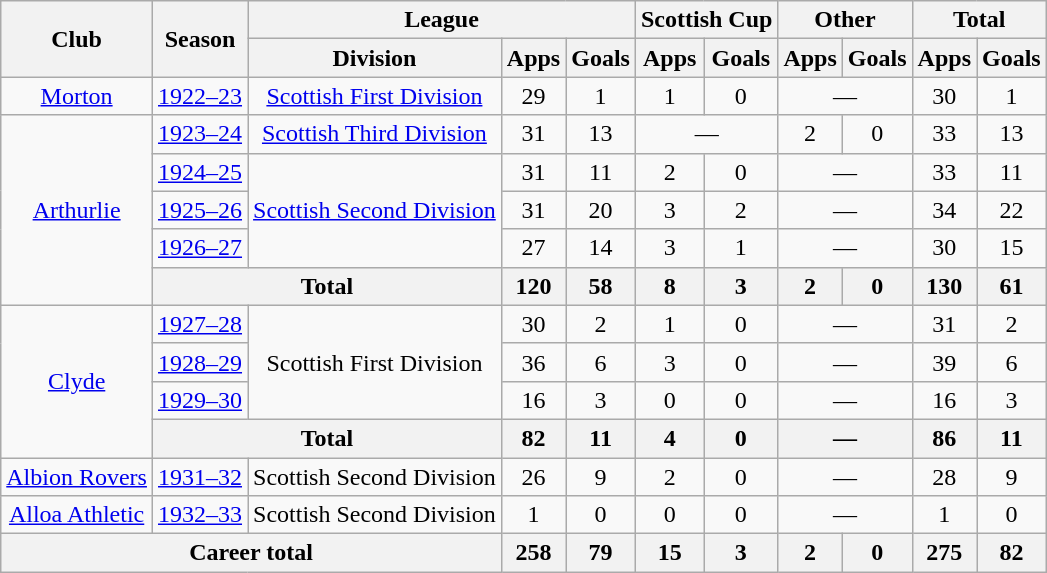<table class="wikitable" style="text-align: center">
<tr>
<th rowspan="2">Club</th>
<th rowspan="2">Season</th>
<th colspan="3">League</th>
<th colspan="2">Scottish Cup</th>
<th colspan="2">Other</th>
<th colspan="2">Total</th>
</tr>
<tr>
<th>Division</th>
<th>Apps</th>
<th>Goals</th>
<th>Apps</th>
<th>Goals</th>
<th>Apps</th>
<th>Goals</th>
<th>Apps</th>
<th>Goals</th>
</tr>
<tr>
<td><a href='#'>Morton</a></td>
<td><a href='#'>1922–23</a></td>
<td><a href='#'>Scottish First Division</a></td>
<td>29</td>
<td>1</td>
<td>1</td>
<td>0</td>
<td colspan="2">—</td>
<td>30</td>
<td>1</td>
</tr>
<tr>
<td rowspan="5"><a href='#'>Arthurlie</a></td>
<td><a href='#'>1923–24</a></td>
<td><a href='#'>Scottish Third Division</a></td>
<td>31</td>
<td>13</td>
<td colspan="2">—</td>
<td>2</td>
<td>0</td>
<td>33</td>
<td>13</td>
</tr>
<tr>
<td><a href='#'>1924–25</a></td>
<td rowspan="3"><a href='#'>Scottish Second Division</a></td>
<td>31</td>
<td>11</td>
<td>2</td>
<td>0</td>
<td colspan="2">—</td>
<td>33</td>
<td>11</td>
</tr>
<tr>
<td><a href='#'>1925–26</a></td>
<td>31</td>
<td>20</td>
<td>3</td>
<td>2</td>
<td colspan="2">—</td>
<td>34</td>
<td>22</td>
</tr>
<tr>
<td><a href='#'>1926–27</a></td>
<td>27</td>
<td>14</td>
<td>3</td>
<td>1</td>
<td colspan="2">—</td>
<td>30</td>
<td>15</td>
</tr>
<tr>
<th colspan="2">Total</th>
<th>120</th>
<th>58</th>
<th>8</th>
<th>3</th>
<th>2</th>
<th>0</th>
<th>130</th>
<th>61</th>
</tr>
<tr>
<td rowspan="4"><a href='#'>Clyde</a></td>
<td><a href='#'>1927–28</a></td>
<td rowspan="3">Scottish First Division</td>
<td>30</td>
<td>2</td>
<td>1</td>
<td>0</td>
<td colspan="2">—</td>
<td>31</td>
<td>2</td>
</tr>
<tr>
<td><a href='#'>1928–29</a></td>
<td>36</td>
<td>6</td>
<td>3</td>
<td>0</td>
<td colspan="2">—</td>
<td>39</td>
<td>6</td>
</tr>
<tr>
<td><a href='#'>1929–30</a></td>
<td>16</td>
<td>3</td>
<td>0</td>
<td>0</td>
<td colspan="2">—</td>
<td>16</td>
<td>3</td>
</tr>
<tr>
<th colspan="2">Total</th>
<th>82</th>
<th>11</th>
<th>4</th>
<th>0</th>
<th colspan="2">—</th>
<th>86</th>
<th>11</th>
</tr>
<tr>
<td><a href='#'>Albion Rovers</a></td>
<td><a href='#'>1931–32</a></td>
<td>Scottish Second Division</td>
<td>26</td>
<td>9</td>
<td>2</td>
<td>0</td>
<td colspan="2">—</td>
<td>28</td>
<td>9</td>
</tr>
<tr>
<td><a href='#'>Alloa Athletic</a></td>
<td><a href='#'>1932–33</a></td>
<td>Scottish Second Division</td>
<td>1</td>
<td>0</td>
<td>0</td>
<td>0</td>
<td colspan="2">—</td>
<td>1</td>
<td>0</td>
</tr>
<tr>
<th colspan="3">Career total</th>
<th>258</th>
<th>79</th>
<th>15</th>
<th>3</th>
<th>2</th>
<th>0</th>
<th>275</th>
<th>82</th>
</tr>
</table>
